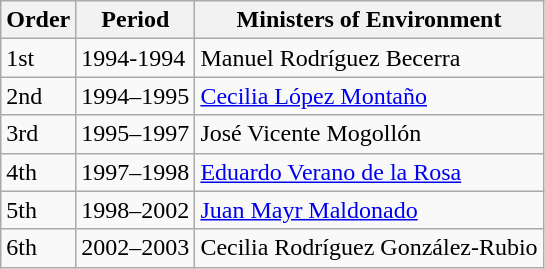<table class="wikitable">
<tr>
<th>Order</th>
<th>Period</th>
<th>Ministers of Environment</th>
</tr>
<tr>
<td>1st</td>
<td>1994-1994</td>
<td>Manuel Rodríguez Becerra</td>
</tr>
<tr>
<td>2nd</td>
<td>1994–1995</td>
<td><a href='#'>Cecilia López Montaño</a></td>
</tr>
<tr>
<td>3rd</td>
<td>1995–1997</td>
<td>José Vicente Mogollón</td>
</tr>
<tr>
<td>4th</td>
<td>1997–1998</td>
<td><a href='#'>Eduardo Verano de la Rosa</a></td>
</tr>
<tr>
<td>5th</td>
<td>1998–2002</td>
<td><a href='#'>Juan Mayr Maldonado</a></td>
</tr>
<tr>
<td>6th</td>
<td>2002–2003</td>
<td>Cecilia Rodríguez González-Rubio</td>
</tr>
</table>
